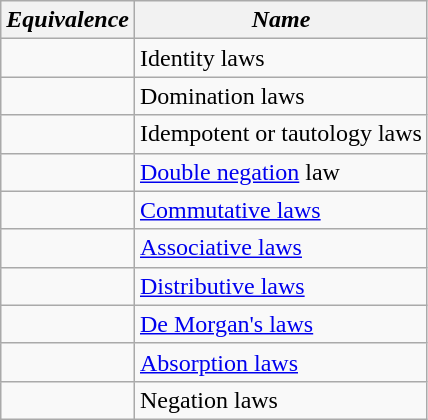<table class="wikitable">
<tr>
<th><em>Equivalence</em></th>
<th><em>Name</em></th>
</tr>
<tr>
<td><br></td>
<td>Identity laws</td>
</tr>
<tr>
<td><br></td>
<td>Domination laws</td>
</tr>
<tr>
<td><br></td>
<td>Idempotent or tautology laws</td>
</tr>
<tr>
<td></td>
<td><a href='#'>Double negation</a> law</td>
</tr>
<tr>
<td><br></td>
<td><a href='#'>Commutative laws</a></td>
</tr>
<tr>
<td><br></td>
<td><a href='#'>Associative laws</a></td>
</tr>
<tr>
<td><br></td>
<td><a href='#'>Distributive laws</a></td>
</tr>
<tr>
<td><br></td>
<td><a href='#'>De Morgan's laws</a></td>
</tr>
<tr>
<td><br></td>
<td><a href='#'>Absorption laws</a></td>
</tr>
<tr>
<td><br></td>
<td>Negation laws</td>
</tr>
</table>
